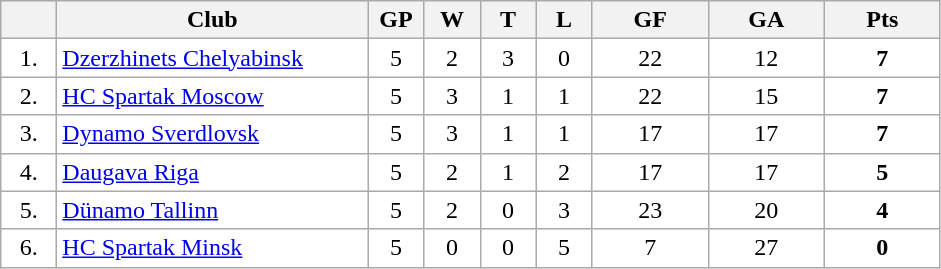<table class="wikitable">
<tr>
<th width="30"></th>
<th width="200">Club</th>
<th width="30">GP</th>
<th width="30">W</th>
<th width="30">T</th>
<th width="30">L</th>
<th width="70">GF</th>
<th width="70">GA</th>
<th width="70">Pts</th>
</tr>
<tr bgcolor="#FFFFFF" align="center">
<td>1.</td>
<td align="left"><a href='#'>Dzerzhinets Chelyabinsk</a></td>
<td>5</td>
<td>2</td>
<td>3</td>
<td>0</td>
<td>22</td>
<td>12</td>
<td><strong>7</strong></td>
</tr>
<tr bgcolor="#FFFFFF" align="center">
<td>2.</td>
<td align="left"><a href='#'>HC Spartak Moscow</a></td>
<td>5</td>
<td>3</td>
<td>1</td>
<td>1</td>
<td>22</td>
<td>15</td>
<td><strong>7</strong></td>
</tr>
<tr bgcolor="#FFFFFF" align="center">
<td>3.</td>
<td align="left"><a href='#'>Dynamo Sverdlovsk</a></td>
<td>5</td>
<td>3</td>
<td>1</td>
<td>1</td>
<td>17</td>
<td>17</td>
<td><strong>7</strong></td>
</tr>
<tr bgcolor="#FFFFFF" align="center">
<td>4.</td>
<td align="left"><a href='#'>Daugava Riga</a></td>
<td>5</td>
<td>2</td>
<td>1</td>
<td>2</td>
<td>17</td>
<td>17</td>
<td><strong>5</strong></td>
</tr>
<tr bgcolor="#FFFFFF" align="center">
<td>5.</td>
<td align="left"><a href='#'>Dünamo Tallinn</a></td>
<td>5</td>
<td>2</td>
<td>0</td>
<td>3</td>
<td>23</td>
<td>20</td>
<td><strong>4</strong></td>
</tr>
<tr bgcolor="#FFFFFF" align="center">
<td>6.</td>
<td align="left"><a href='#'>HC Spartak Minsk</a></td>
<td>5</td>
<td>0</td>
<td>0</td>
<td>5</td>
<td>7</td>
<td>27</td>
<td><strong>0</strong></td>
</tr>
</table>
